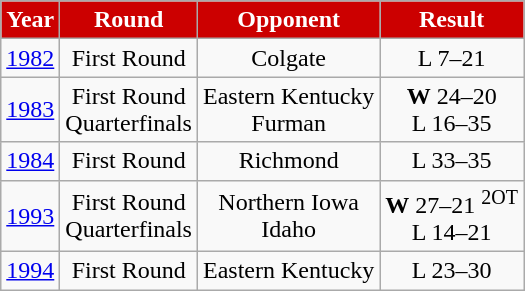<table class="wikitable">
<tr>
<th style="background:#CC0000;color:white;">Year</th>
<th style="background:#CC0000;color:white;">Round</th>
<th style="background:#CC0000;color:white;">Opponent</th>
<th style="background:#CC0000;color:white;">Result</th>
</tr>
<tr align="center">
<td><a href='#'>1982</a></td>
<td>First Round</td>
<td>Colgate</td>
<td>L 7–21</td>
</tr>
<tr align="center">
<td><a href='#'>1983</a></td>
<td>First Round<br>Quarterfinals</td>
<td>Eastern Kentucky<br>Furman</td>
<td><strong>W</strong> 24–20<br>L 16–35</td>
</tr>
<tr align="center">
<td><a href='#'>1984</a></td>
<td>First Round</td>
<td>Richmond</td>
<td>L 33–35</td>
</tr>
<tr align="center">
<td><a href='#'>1993</a></td>
<td>First Round<br>Quarterfinals</td>
<td>Northern Iowa<br>Idaho</td>
<td><strong>W</strong> 27–21 <sup>2OT</sup><br>L 14–21</td>
</tr>
<tr align="center">
<td><a href='#'>1994</a></td>
<td>First Round</td>
<td>Eastern Kentucky</td>
<td>L 23–30</td>
</tr>
</table>
